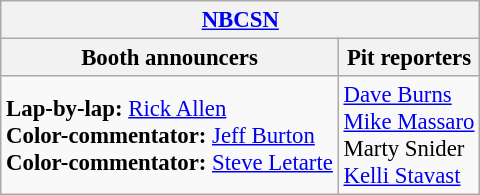<table class="wikitable" style="font-size: 95%;">
<tr>
<th colspan="2"><a href='#'>NBCSN</a></th>
</tr>
<tr>
<th>Booth announcers</th>
<th>Pit reporters</th>
</tr>
<tr>
<td><strong>Lap-by-lap:</strong> <a href='#'>Rick Allen</a><br><strong>Color-commentator:</strong> <a href='#'>Jeff Burton</a><br><strong>Color-commentator:</strong> <a href='#'>Steve Letarte</a></td>
<td><a href='#'>Dave Burns</a><br><a href='#'>Mike Massaro</a><br>Marty Snider<br><a href='#'>Kelli Stavast</a></td>
</tr>
</table>
